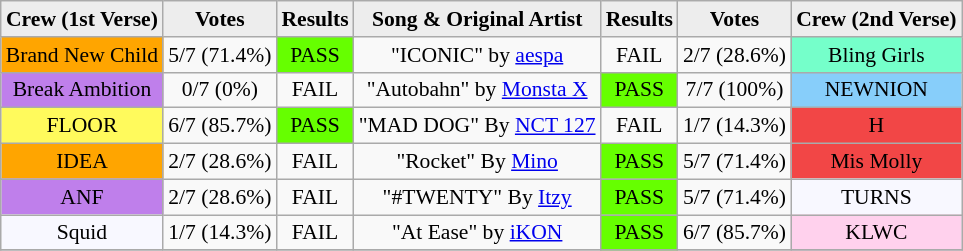<table class="wikitable sortable" style="text-align:center; font-size:90%">
<tr>
<th style="background:#EDEDED">Crew (1st Verse)</th>
<th style="background:#EDEDED">Votes</th>
<th style="background:#EDEDED">Results</th>
<th style="background:#EDEDED">Song & Original Artist</th>
<th style="background:#EDEDED">Results</th>
<th style="background:#EDEDED">Votes</th>
<th style="background:#EDEDED">Crew (2nd Verse)</th>
</tr>
<tr>
<td style="background:orange">Brand New Child</td>
<td>5/7 (71.4%)</td>
<td style="background:#66FF00">PASS</td>
<td>"ICONIC" by <a href='#'>aespa</a></td>
<td>FAIL</td>
<td>2/7 (28.6%)</td>
<td style="background:#75FFCA">Bling Girls</td>
</tr>
<tr>
<td style="background:#BF7FEB">Break Ambition</td>
<td>0/7 (0%)</td>
<td>FAIL</td>
<td>"Autobahn" by <a href='#'>Monsta X</a></td>
<td style="background:#66FF00">PASS</td>
<td>7/7 (100%)</td>
<td style="background:#87CEFA">NEWNION</td>
</tr>
<tr>
<td style="background:#FFFA5C">FLOOR</td>
<td>6/7 (85.7%)</td>
<td style="background:#66FF00">PASS</td>
<td>"MAD DOG" By <a href='#'>NCT 127</a></td>
<td>FAIL</td>
<td>1/7 (14.3%)</td>
<td style="background:#F24646">H</td>
</tr>
<tr>
<td style="background:orange">IDEA</td>
<td>2/7 (28.6%)</td>
<td>FAIL</td>
<td>"Rocket" By <a href='#'>Mino</a></td>
<td style="background:#66FF00">PASS</td>
<td>5/7 (71.4%)</td>
<td style="background:#F24646">Mis Molly</td>
</tr>
<tr>
<td style="background:#BF7FEB">ANF</td>
<td>2/7 (28.6%)</td>
<td>FAIL</td>
<td>"#TWENTY" By <a href='#'>Itzy</a></td>
<td style="background:#66FF00">PASS</td>
<td>5/7 (71.4%)</td>
<td style="background:#F8F8FF">TURNS</td>
</tr>
<tr>
<td style="background:#F8F8FF">Squid</td>
<td>1/7 (14.3%)</td>
<td>FAIL</td>
<td>"At Ease" by <a href='#'>iKON</a></td>
<td style="background:#66FF00">PASS</td>
<td>6/7 (85.7%)</td>
<td style="background:#FFD1ED">KLWC</td>
</tr>
<tr>
</tr>
</table>
